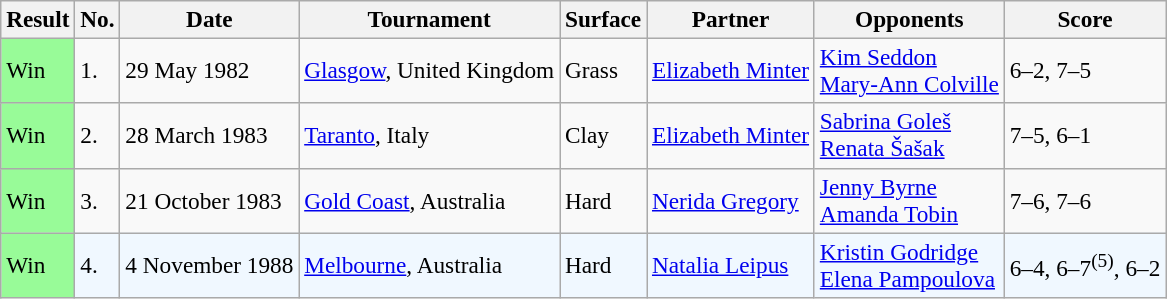<table class="sortable wikitable" style=font-size:97%>
<tr>
<th>Result</th>
<th>No.</th>
<th>Date</th>
<th><strong>Tournament</strong></th>
<th><strong>Surface</strong></th>
<th><strong>Partner</strong></th>
<th><strong>Opponents</strong></th>
<th><strong>Score</strong></th>
</tr>
<tr>
<td style="background:#98fb98;">Win</td>
<td>1.</td>
<td>29 May 1982</td>
<td><a href='#'>Glasgow</a>, United Kingdom</td>
<td>Grass</td>
<td> <a href='#'>Elizabeth Minter</a></td>
<td> <a href='#'>Kim Seddon</a><br>  <a href='#'>Mary-Ann Colville</a></td>
<td>6–2, 7–5</td>
</tr>
<tr>
<td style="background:#98fb98;">Win</td>
<td>2.</td>
<td>28 March 1983</td>
<td><a href='#'>Taranto</a>, Italy</td>
<td>Clay</td>
<td> <a href='#'>Elizabeth Minter</a></td>
<td> <a href='#'>Sabrina Goleš</a><br>  <a href='#'>Renata Šašak</a></td>
<td>7–5, 6–1</td>
</tr>
<tr>
<td style="background:#98fb98;">Win</td>
<td>3.</td>
<td>21 October 1983</td>
<td><a href='#'>Gold Coast</a>, Australia</td>
<td>Hard</td>
<td> <a href='#'>Nerida Gregory</a></td>
<td> <a href='#'>Jenny Byrne</a> <br>  <a href='#'>Amanda Tobin</a></td>
<td>7–6, 7–6</td>
</tr>
<tr bgcolor="#f0f8ff">
<td style="background:#98fb98;">Win</td>
<td>4.</td>
<td>4 November 1988</td>
<td><a href='#'>Melbourne</a>, Australia</td>
<td>Hard</td>
<td> <a href='#'>Natalia Leipus</a></td>
<td> <a href='#'>Kristin Godridge</a><br> <a href='#'>Elena Pampoulova</a></td>
<td>6–4, 6–7<sup>(5)</sup>, 6–2</td>
</tr>
</table>
